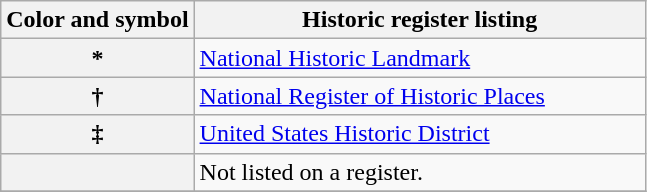<table class="wikitable">
<tr>
<th style="width:30%;"><strong>Color and symbol</strong></th>
<th style="width:70%;"><strong>Historic register listing</strong></th>
</tr>
<tr>
<th>*</th>
<td><a href='#'>National Historic Landmark</a></td>
</tr>
<tr>
<th>†</th>
<td><a href='#'>National Register of Historic Places</a></td>
</tr>
<tr>
<th>‡</th>
<td><a href='#'>United States Historic District</a></td>
</tr>
<tr>
<th></th>
<td>Not listed on a register.</td>
</tr>
<tr>
</tr>
</table>
